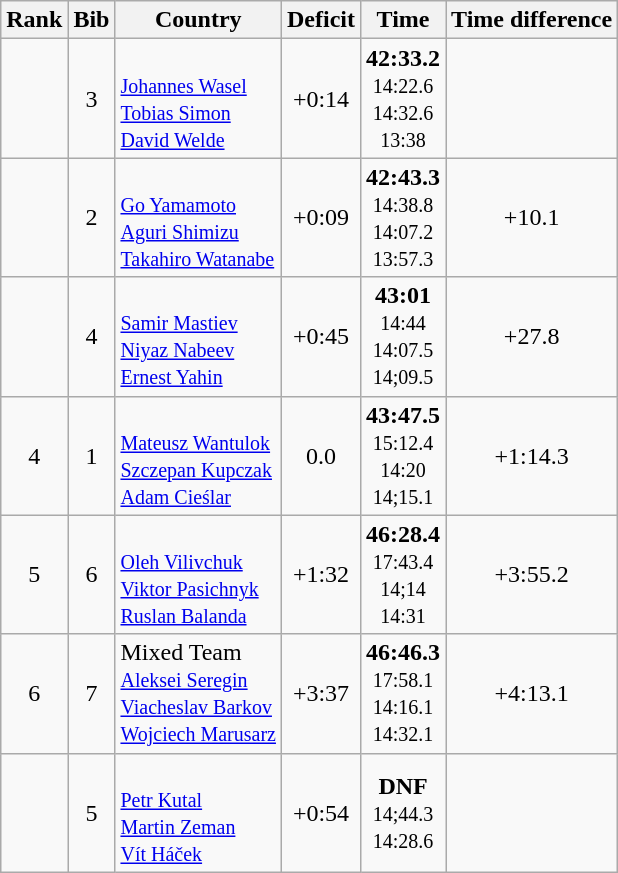<table class="wikitable sortable" style="text-align:center">
<tr>
<th>Rank</th>
<th>Bib</th>
<th>Country</th>
<th>Deficit</th>
<th>Time</th>
<th>Time difference</th>
</tr>
<tr>
<td></td>
<td>3</td>
<td align=left><br><small><a href='#'>Johannes Wasel</a><br><a href='#'>Tobias Simon</a><br><a href='#'>David Welde</a></small></td>
<td>+0:14</td>
<td><strong>42:33.2</strong><br><small>14:22.6<br>14:32.6<br>13:38</small></td>
<td></td>
</tr>
<tr>
<td></td>
<td>2</td>
<td align=left><br><small><a href='#'>Go Yamamoto</a><br><a href='#'>Aguri Shimizu</a><br><a href='#'>Takahiro Watanabe</a></small></td>
<td>+0:09</td>
<td><strong>42:43.3</strong><br><small>14:38.8<br>14:07.2<br>13:57.3</small></td>
<td>+10.1</td>
</tr>
<tr>
<td></td>
<td>4</td>
<td align=left><br><small><a href='#'>Samir Mastiev</a><br><a href='#'>Niyaz Nabeev</a><br><a href='#'>Ernest Yahin</a></small></td>
<td>+0:45</td>
<td><strong>43:01</strong><br><small>14:44<br>14:07.5<br>14;09.5</small></td>
<td>+27.8</td>
</tr>
<tr>
<td>4</td>
<td>1</td>
<td align=left><br><small><a href='#'>Mateusz Wantulok</a><br><a href='#'>Szczepan Kupczak</a><br><a href='#'>Adam Cieślar</a></small></td>
<td>0.0</td>
<td><strong>43:47.5</strong><br><small>15:12.4<br>14:20<br>14;15.1</small></td>
<td>+1:14.3</td>
</tr>
<tr>
<td>5</td>
<td>6</td>
<td align=left><br><small><a href='#'>Oleh Vilivchuk</a><br><a href='#'>Viktor Pasichnyk</a><br><a href='#'>Ruslan Balanda</a></small></td>
<td>+1:32</td>
<td><strong>46:28.4</strong><br><small>17:43.4<br>14;14<br>14:31</small></td>
<td>+3:55.2</td>
</tr>
<tr>
<td>6</td>
<td>7</td>
<td align=left> Mixed Team<br><small><a href='#'>Aleksei Seregin</a><br><a href='#'>Viacheslav Barkov</a><br><a href='#'>Wojciech Marusarz</a></small></td>
<td>+3:37</td>
<td><strong>46:46.3</strong><br><small>17:58.1<br>14:16.1<br>14:32.1</small></td>
<td>+4:13.1</td>
</tr>
<tr>
<td></td>
<td>5</td>
<td align=left><br><small><a href='#'>Petr Kutal</a><br><a href='#'>Martin Zeman</a><br><a href='#'>Vít Háček</a></small></td>
<td>+0:54</td>
<td><strong>DNF</strong><br><small>14;44.3<br>14:28.6</small></td>
<td></td>
</tr>
</table>
